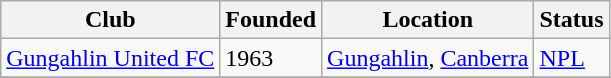<table class="wikitable sortable">
<tr>
<th>Club</th>
<th>Founded</th>
<th>Location</th>
<th>Status</th>
</tr>
<tr>
<td><a href='#'>Gungahlin United FC</a></td>
<td>1963</td>
<td><a href='#'>Gungahlin</a>, <a href='#'>Canberra</a></td>
<td><a href='#'>NPL</a></td>
</tr>
<tr>
</tr>
</table>
